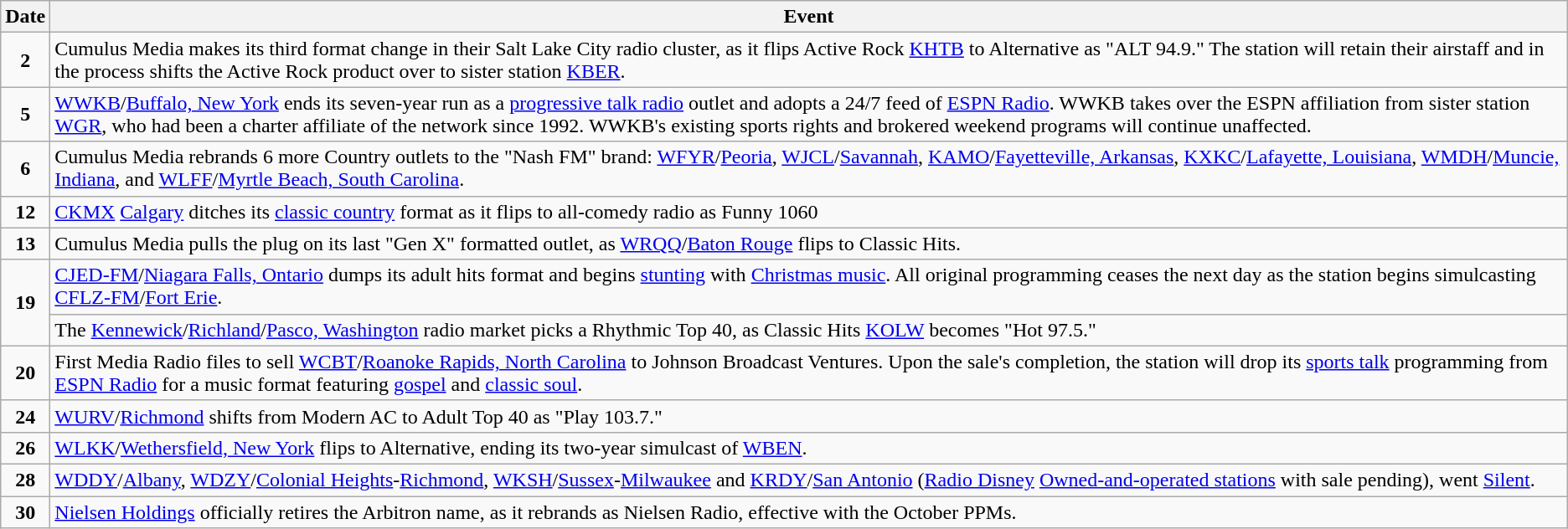<table class="wikitable">
<tr>
<th>Date</th>
<th>Event</th>
</tr>
<tr>
<td style="text-align:center;"><strong>2</strong></td>
<td>Cumulus Media makes its third format change in their Salt Lake City radio cluster, as it flips Active Rock <a href='#'>KHTB</a> to Alternative as "ALT 94.9." The station will retain their airstaff and in the process shifts the Active Rock product over to sister station <a href='#'>KBER</a>.</td>
</tr>
<tr>
<td style="text-align:center;"><strong>5</strong></td>
<td><a href='#'>WWKB</a>/<a href='#'>Buffalo, New York</a> ends its seven-year run as a <a href='#'>progressive talk radio</a> outlet and adopts a 24/7 feed of <a href='#'>ESPN Radio</a>. WWKB takes over the ESPN affiliation from sister station <a href='#'>WGR</a>, who had been a charter affiliate of the network since 1992. WWKB's existing sports rights and brokered weekend programs will continue unaffected.</td>
</tr>
<tr>
<td style="text-align:center;"><strong>6</strong></td>
<td>Cumulus Media rebrands 6 more Country outlets to the "Nash FM" brand: <a href='#'>WFYR</a>/<a href='#'>Peoria</a>, <a href='#'>WJCL</a>/<a href='#'>Savannah</a>, <a href='#'>KAMO</a>/<a href='#'>Fayetteville, Arkansas</a>, <a href='#'>KXKC</a>/<a href='#'>Lafayette, Louisiana</a>, <a href='#'>WMDH</a>/<a href='#'>Muncie, Indiana</a>, and <a href='#'>WLFF</a>/<a href='#'>Myrtle Beach, South Carolina</a>.</td>
</tr>
<tr>
<td style="text-align:center;"><strong>12</strong></td>
<td><a href='#'>CKMX</a> <a href='#'>Calgary</a> ditches its <a href='#'>classic country</a> format as it flips to all-comedy radio as Funny 1060</td>
</tr>
<tr>
<td style="text-align:center;"><strong>13</strong></td>
<td>Cumulus Media pulls the plug on its last "Gen X" formatted outlet, as <a href='#'>WRQQ</a>/<a href='#'>Baton Rouge</a> flips to Classic Hits.</td>
</tr>
<tr>
<td style="text-align:center;"  rowspan=2><strong>19</strong></td>
<td><a href='#'>CJED-FM</a>/<a href='#'>Niagara Falls, Ontario</a> dumps its adult hits format and begins <a href='#'>stunting</a> with <a href='#'>Christmas music</a>. All original programming ceases the next day as the station begins simulcasting <a href='#'>CFLZ-FM</a>/<a href='#'>Fort Erie</a>.</td>
</tr>
<tr>
<td>The <a href='#'>Kennewick</a>/<a href='#'>Richland</a>/<a href='#'>Pasco, Washington</a> radio market picks a Rhythmic Top 40, as Classic Hits <a href='#'>KOLW</a> becomes "Hot 97.5."</td>
</tr>
<tr>
<td style="text-align:center;"><strong>20</strong></td>
<td>First Media Radio files to sell <a href='#'>WCBT</a>/<a href='#'>Roanoke Rapids, North Carolina</a> to Johnson Broadcast Ventures. Upon the sale's completion, the station will drop its <a href='#'>sports talk</a> programming from <a href='#'>ESPN Radio</a> for a music format featuring <a href='#'>gospel</a> and <a href='#'>classic soul</a>.</td>
</tr>
<tr>
<td style="text-align:center;"><strong>24</strong></td>
<td><a href='#'>WURV</a>/<a href='#'>Richmond</a> shifts from Modern AC to Adult Top 40 as "Play 103.7."</td>
</tr>
<tr>
<td style="text-align:center;"><strong>26</strong></td>
<td><a href='#'>WLKK</a>/<a href='#'>Wethersfield, New York</a> flips to Alternative, ending its two-year simulcast of <a href='#'>WBEN</a>.</td>
</tr>
<tr>
<td style="text-align:center;"><strong>28</strong></td>
<td><a href='#'>WDDY</a>/<a href='#'>Albany</a>, <a href='#'>WDZY</a>/<a href='#'>Colonial Heights</a>-<a href='#'>Richmond</a>, <a href='#'>WKSH</a>/<a href='#'>Sussex</a>-<a href='#'>Milwaukee</a> and <a href='#'>KRDY</a>/<a href='#'>San Antonio</a> (<a href='#'>Radio Disney</a> <a href='#'>Owned-and-operated stations</a> with sale pending), went <a href='#'>Silent</a>.</td>
</tr>
<tr>
<td style="text-align:center;"><strong>30</strong></td>
<td><a href='#'>Nielsen Holdings</a> officially retires the Arbitron name, as it rebrands as Nielsen Radio, effective with the October PPMs.</td>
</tr>
</table>
